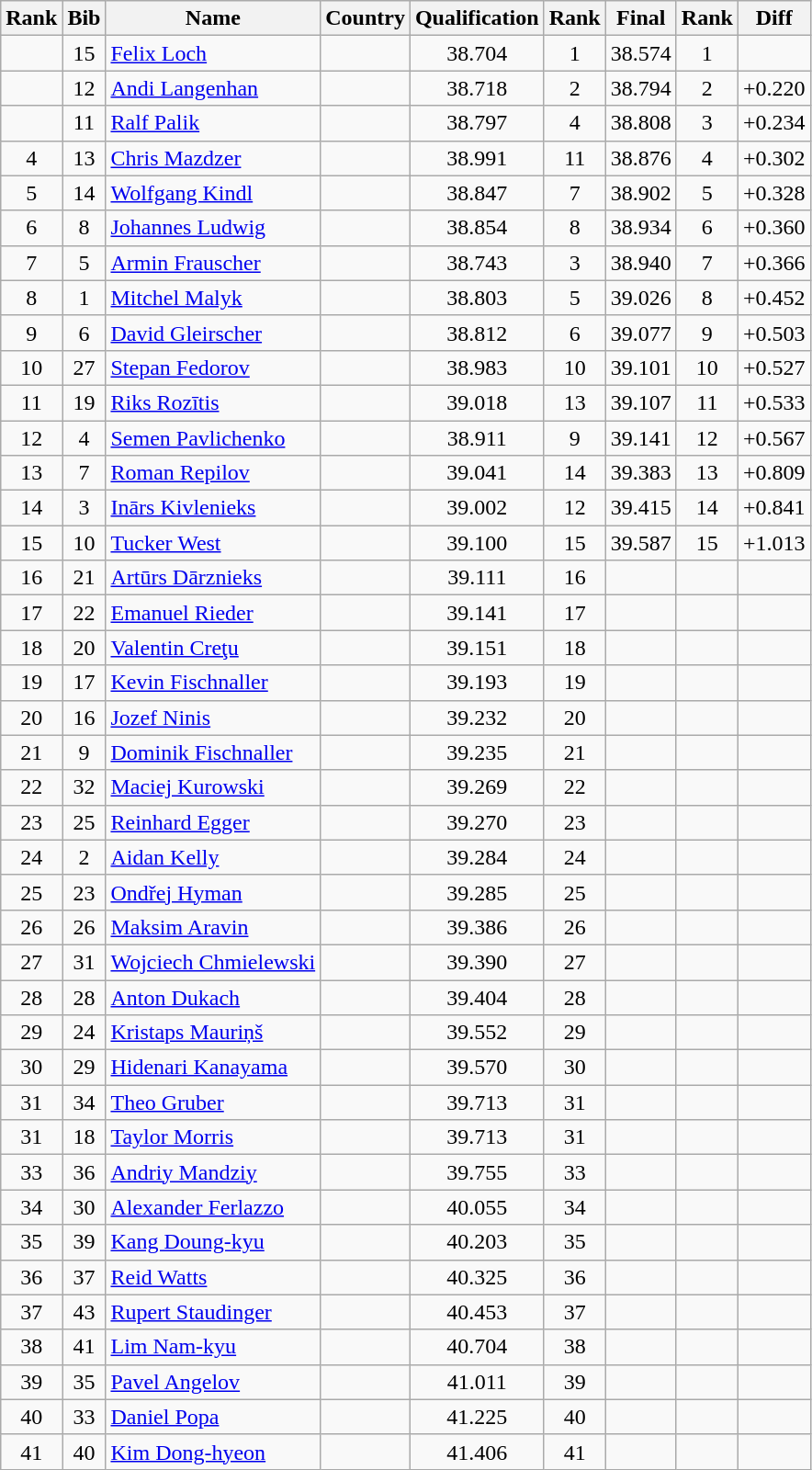<table class="wikitable sortable" style="text-align:center">
<tr>
<th>Rank</th>
<th>Bib</th>
<th>Name</th>
<th>Country</th>
<th>Qualification</th>
<th>Rank</th>
<th>Final</th>
<th>Rank</th>
<th>Diff</th>
</tr>
<tr>
<td></td>
<td>15</td>
<td align=left><a href='#'>Felix Loch</a></td>
<td align=left></td>
<td>38.704</td>
<td>1</td>
<td>38.574</td>
<td>1</td>
<td></td>
</tr>
<tr>
<td></td>
<td>12</td>
<td align=left><a href='#'>Andi Langenhan</a></td>
<td align=left></td>
<td>38.718</td>
<td>2</td>
<td>38.794</td>
<td>2</td>
<td>+0.220</td>
</tr>
<tr>
<td></td>
<td>11</td>
<td align=left><a href='#'>Ralf Palik</a></td>
<td align=left></td>
<td>38.797</td>
<td>4</td>
<td>38.808</td>
<td>3</td>
<td>+0.234</td>
</tr>
<tr>
<td>4</td>
<td>13</td>
<td align=left><a href='#'>Chris Mazdzer</a></td>
<td align=left></td>
<td>38.991</td>
<td>11</td>
<td>38.876</td>
<td>4</td>
<td>+0.302</td>
</tr>
<tr>
<td>5</td>
<td>14</td>
<td align=left><a href='#'>Wolfgang Kindl</a></td>
<td align=left></td>
<td>38.847</td>
<td>7</td>
<td>38.902</td>
<td>5</td>
<td>+0.328</td>
</tr>
<tr>
<td>6</td>
<td>8</td>
<td align=left><a href='#'>Johannes Ludwig</a></td>
<td align=left></td>
<td>38.854</td>
<td>8</td>
<td>38.934</td>
<td>6</td>
<td>+0.360</td>
</tr>
<tr>
<td>7</td>
<td>5</td>
<td align=left><a href='#'>Armin Frauscher</a></td>
<td align=left></td>
<td>38.743</td>
<td>3</td>
<td>38.940</td>
<td>7</td>
<td>+0.366</td>
</tr>
<tr>
<td>8</td>
<td>1</td>
<td align=left><a href='#'>Mitchel Malyk</a></td>
<td align=left></td>
<td>38.803</td>
<td>5</td>
<td>39.026</td>
<td>8</td>
<td>+0.452</td>
</tr>
<tr>
<td>9</td>
<td>6</td>
<td align=left><a href='#'>David Gleirscher</a></td>
<td align=left></td>
<td>38.812</td>
<td>6</td>
<td>39.077</td>
<td>9</td>
<td>+0.503</td>
</tr>
<tr>
<td>10</td>
<td>27</td>
<td align=left><a href='#'>Stepan Fedorov</a></td>
<td align=left></td>
<td>38.983</td>
<td>10</td>
<td>39.101</td>
<td>10</td>
<td>+0.527</td>
</tr>
<tr>
<td>11</td>
<td>19</td>
<td align=left><a href='#'>Riks Rozītis</a></td>
<td align=left></td>
<td>39.018</td>
<td>13</td>
<td>39.107</td>
<td>11</td>
<td>+0.533</td>
</tr>
<tr>
<td>12</td>
<td>4</td>
<td align=left><a href='#'>Semen Pavlichenko</a></td>
<td align=left></td>
<td>38.911</td>
<td>9</td>
<td>39.141</td>
<td>12</td>
<td>+0.567</td>
</tr>
<tr>
<td>13</td>
<td>7</td>
<td align=left><a href='#'>Roman Repilov</a></td>
<td align=left></td>
<td>39.041</td>
<td>14</td>
<td>39.383</td>
<td>13</td>
<td>+0.809</td>
</tr>
<tr>
<td>14</td>
<td>3</td>
<td align=left><a href='#'>Inārs Kivlenieks</a></td>
<td align=left></td>
<td>39.002</td>
<td>12</td>
<td>39.415</td>
<td>14</td>
<td>+0.841</td>
</tr>
<tr>
<td>15</td>
<td>10</td>
<td align=left><a href='#'>Tucker West</a></td>
<td align=left></td>
<td>39.100</td>
<td>15</td>
<td>39.587</td>
<td>15</td>
<td>+1.013</td>
</tr>
<tr>
<td>16</td>
<td>21</td>
<td align=left><a href='#'>Artūrs Dārznieks</a></td>
<td align=left></td>
<td>39.111</td>
<td>16</td>
<td></td>
<td></td>
<td></td>
</tr>
<tr>
<td>17</td>
<td>22</td>
<td align=left><a href='#'>Emanuel Rieder</a></td>
<td align=left></td>
<td>39.141</td>
<td>17</td>
<td></td>
<td></td>
<td></td>
</tr>
<tr>
<td>18</td>
<td>20</td>
<td align=left><a href='#'>Valentin Creţu</a></td>
<td align=left></td>
<td>39.151</td>
<td>18</td>
<td></td>
<td></td>
<td></td>
</tr>
<tr>
<td>19</td>
<td>17</td>
<td align=left><a href='#'>Kevin Fischnaller</a></td>
<td align=left></td>
<td>39.193</td>
<td>19</td>
<td></td>
<td></td>
<td></td>
</tr>
<tr>
<td>20</td>
<td>16</td>
<td align=left><a href='#'>Jozef Ninis</a></td>
<td align=left></td>
<td>39.232</td>
<td>20</td>
<td></td>
<td></td>
<td></td>
</tr>
<tr>
<td>21</td>
<td>9</td>
<td align=left><a href='#'>Dominik Fischnaller</a></td>
<td align=left></td>
<td>39.235</td>
<td>21</td>
<td></td>
<td></td>
<td></td>
</tr>
<tr>
<td>22</td>
<td>32</td>
<td align=left><a href='#'>Maciej Kurowski</a></td>
<td align=left></td>
<td>39.269</td>
<td>22</td>
<td></td>
<td></td>
<td></td>
</tr>
<tr>
<td>23</td>
<td>25</td>
<td align=left><a href='#'>Reinhard Egger</a></td>
<td align=left></td>
<td>39.270</td>
<td>23</td>
<td></td>
<td></td>
<td></td>
</tr>
<tr>
<td>24</td>
<td>2</td>
<td align=left><a href='#'>Aidan Kelly</a></td>
<td align=left></td>
<td>39.284</td>
<td>24</td>
<td></td>
<td></td>
<td></td>
</tr>
<tr>
<td>25</td>
<td>23</td>
<td align=left><a href='#'>Ondřej Hyman</a></td>
<td align=left></td>
<td>39.285</td>
<td>25</td>
<td></td>
<td></td>
<td></td>
</tr>
<tr>
<td>26</td>
<td>26</td>
<td align=left><a href='#'>Maksim Aravin</a></td>
<td align=left></td>
<td>39.386</td>
<td>26</td>
<td></td>
<td></td>
<td></td>
</tr>
<tr>
<td>27</td>
<td>31</td>
<td align=left><a href='#'>Wojciech Chmielewski</a></td>
<td align=left></td>
<td>39.390</td>
<td>27</td>
<td></td>
<td></td>
<td></td>
</tr>
<tr>
<td>28</td>
<td>28</td>
<td align=left><a href='#'>Anton Dukach</a></td>
<td align=left></td>
<td>39.404</td>
<td>28</td>
<td></td>
<td></td>
<td></td>
</tr>
<tr>
<td>29</td>
<td>24</td>
<td align=left><a href='#'>Kristaps Mauriņš</a></td>
<td align=left></td>
<td>39.552</td>
<td>29</td>
<td></td>
<td></td>
<td></td>
</tr>
<tr>
<td>30</td>
<td>29</td>
<td align=left><a href='#'>Hidenari Kanayama</a></td>
<td align=left></td>
<td>39.570</td>
<td>30</td>
<td></td>
<td></td>
<td></td>
</tr>
<tr>
<td>31</td>
<td>34</td>
<td align=left><a href='#'>Theo Gruber</a></td>
<td align=left></td>
<td>39.713</td>
<td>31</td>
<td></td>
<td></td>
<td></td>
</tr>
<tr>
<td>31</td>
<td>18</td>
<td align=left><a href='#'>Taylor Morris</a></td>
<td align=left></td>
<td>39.713</td>
<td>31</td>
<td></td>
<td></td>
<td></td>
</tr>
<tr>
<td>33</td>
<td>36</td>
<td align=left><a href='#'>Andriy Mandziy</a></td>
<td align=left></td>
<td>39.755</td>
<td>33</td>
<td></td>
<td></td>
<td></td>
</tr>
<tr>
<td>34</td>
<td>30</td>
<td align=left><a href='#'>Alexander Ferlazzo</a></td>
<td align=left></td>
<td>40.055</td>
<td>34</td>
<td></td>
<td></td>
<td></td>
</tr>
<tr>
<td>35</td>
<td>39</td>
<td align=left><a href='#'>Kang Doung-kyu</a></td>
<td align=left></td>
<td>40.203</td>
<td>35</td>
<td></td>
<td></td>
<td></td>
</tr>
<tr>
<td>36</td>
<td>37</td>
<td align=left><a href='#'>Reid Watts</a></td>
<td align=left></td>
<td>40.325</td>
<td>36</td>
<td></td>
<td></td>
<td></td>
</tr>
<tr>
<td>37</td>
<td>43</td>
<td align=left><a href='#'>Rupert Staudinger</a></td>
<td align=left></td>
<td>40.453</td>
<td>37</td>
<td></td>
<td></td>
<td></td>
</tr>
<tr>
<td>38</td>
<td>41</td>
<td align=left><a href='#'>Lim Nam-kyu</a></td>
<td align=left></td>
<td>40.704</td>
<td>38</td>
<td></td>
<td></td>
<td></td>
</tr>
<tr>
<td>39</td>
<td>35</td>
<td align=left><a href='#'>Pavel Angelov</a></td>
<td align=left></td>
<td>41.011</td>
<td>39</td>
<td></td>
<td></td>
<td></td>
</tr>
<tr>
<td>40</td>
<td>33</td>
<td align=left><a href='#'>Daniel Popa</a></td>
<td align=left></td>
<td>41.225</td>
<td>40</td>
<td></td>
<td></td>
<td></td>
</tr>
<tr>
<td>41</td>
<td>40</td>
<td align=left><a href='#'>Kim Dong-hyeon</a></td>
<td align=left></td>
<td>41.406</td>
<td>41</td>
<td></td>
<td></td>
<td></td>
</tr>
</table>
